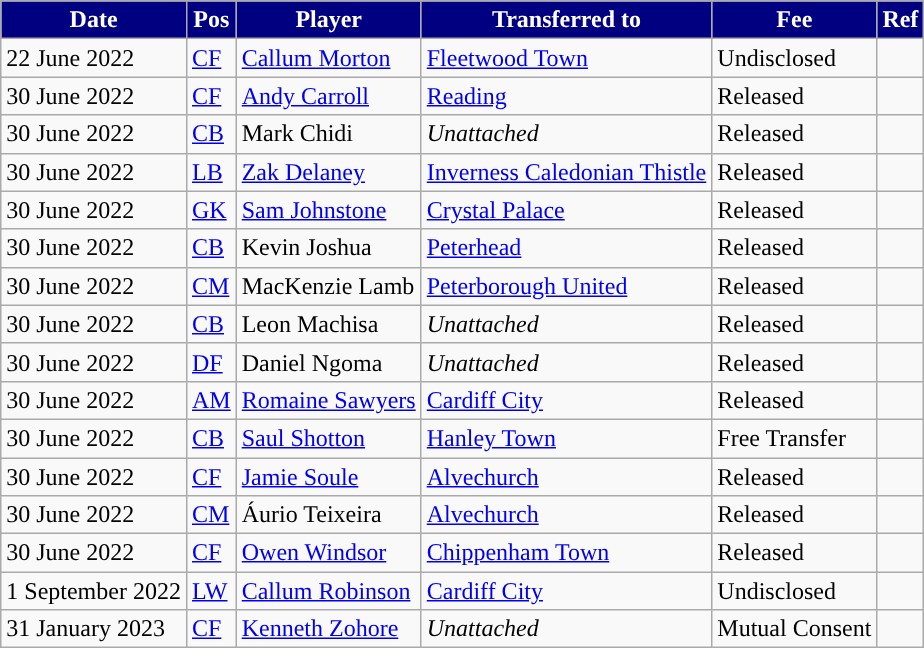<table class="wikitable plainrowheaders sortable">
<tr>
<th style="background:#000080; color:#FFFFFF; ">Date</th>
<th style="background:#000080; color:#FFFFFF; ">Pos</th>
<th style="background:#000080; color:#FFFFFF; ">Player</th>
<th style="background:#000080; color:#FFFFFF; ">Transferred to</th>
<th style="background:#000080; color:#FFFFFF; ">Fee</th>
<th style="background:#000080; color:#FFFFFF; ">Ref</th>
</tr>
<tr>
<td>22 June 2022</td>
<td><a href='#'>CF</a></td>
<td> <a href='#'>Callum Morton</a></td>
<td> <a href='#'>Fleetwood Town</a></td>
<td>Undisclosed</td>
<td></td>
</tr>
<tr>
<td>30 June 2022</td>
<td><a href='#'>CF</a></td>
<td> <a href='#'>Andy Carroll</a></td>
<td> <a href='#'>Reading</a></td>
<td>Released</td>
<td></td>
</tr>
<tr>
<td>30 June 2022</td>
<td><a href='#'>CB</a></td>
<td> Mark Chidi</td>
<td> <em>Unattached</em></td>
<td>Released</td>
<td></td>
</tr>
<tr>
<td>30 June 2022</td>
<td><a href='#'>LB</a></td>
<td> <a href='#'>Zak Delaney</a></td>
<td> <a href='#'>Inverness Caledonian Thistle</a></td>
<td>Released</td>
<td></td>
</tr>
<tr>
<td>30 June 2022</td>
<td><a href='#'>GK</a></td>
<td> <a href='#'>Sam Johnstone</a></td>
<td> <a href='#'>Crystal Palace</a></td>
<td>Released</td>
<td></td>
</tr>
<tr>
<td>30 June 2022</td>
<td><a href='#'>CB</a></td>
<td> Kevin Joshua</td>
<td> <a href='#'>Peterhead</a></td>
<td>Released</td>
<td></td>
</tr>
<tr>
<td>30 June 2022</td>
<td><a href='#'>CM</a></td>
<td> MacKenzie Lamb</td>
<td> <a href='#'>Peterborough United</a></td>
<td>Released</td>
<td></td>
</tr>
<tr>
<td>30 June 2022</td>
<td><a href='#'>CB</a></td>
<td> Leon Machisa</td>
<td> <em>Unattached</em></td>
<td>Released</td>
<td></td>
</tr>
<tr>
<td>30 June 2022</td>
<td><a href='#'>DF</a></td>
<td> Daniel Ngoma</td>
<td> <em>Unattached</em></td>
<td>Released</td>
<td></td>
</tr>
<tr>
<td>30 June 2022</td>
<td><a href='#'>AM</a></td>
<td> <a href='#'>Romaine Sawyers</a></td>
<td> <a href='#'>Cardiff City</a></td>
<td>Released</td>
<td></td>
</tr>
<tr>
<td>30 June 2022</td>
<td><a href='#'>CB</a></td>
<td> <a href='#'>Saul Shotton</a></td>
<td> <a href='#'>Hanley Town</a></td>
<td>Free Transfer</td>
<td></td>
</tr>
<tr>
<td>30 June 2022</td>
<td><a href='#'>CF</a></td>
<td> <a href='#'>Jamie Soule</a></td>
<td> <a href='#'>Alvechurch</a></td>
<td>Released</td>
<td></td>
</tr>
<tr>
<td>30 June 2022</td>
<td><a href='#'>CM</a></td>
<td> Áurio Teixeira</td>
<td> <a href='#'>Alvechurch</a></td>
<td>Released</td>
<td></td>
</tr>
<tr>
<td>30 June 2022</td>
<td><a href='#'>CF</a></td>
<td> <a href='#'>Owen Windsor</a></td>
<td> <a href='#'>Chippenham Town</a></td>
<td>Released</td>
<td></td>
</tr>
<tr>
<td>1 September 2022</td>
<td><a href='#'>LW</a></td>
<td> <a href='#'>Callum Robinson</a></td>
<td> <a href='#'>Cardiff City</a></td>
<td>Undisclosed</td>
<td></td>
</tr>
<tr>
<td>31 January 2023</td>
<td><a href='#'>CF</a></td>
<td> <a href='#'>Kenneth Zohore</a></td>
<td> <em>Unattached</em></td>
<td>Mutual Consent</td>
<td></td>
</tr>
</table>
